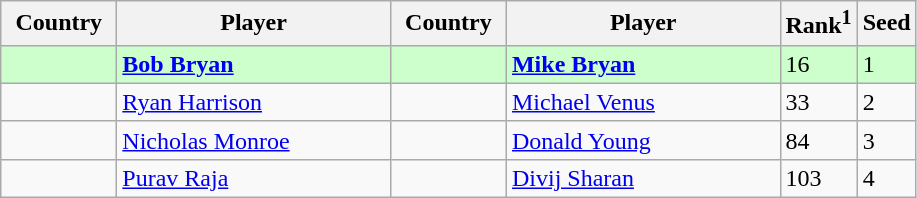<table class="sortable wikitable">
<tr>
<th width="70">Country</th>
<th width="175">Player</th>
<th width="70">Country</th>
<th width="175">Player</th>
<th>Rank<sup>1</sup></th>
<th>Seed</th>
</tr>
<tr style="background:#cfc;">
<td></td>
<td><strong><a href='#'>Bob Bryan</a></strong></td>
<td></td>
<td><strong><a href='#'>Mike Bryan</a></strong></td>
<td>16</td>
<td>1</td>
</tr>
<tr>
<td></td>
<td><a href='#'>Ryan Harrison</a></td>
<td></td>
<td><a href='#'>Michael Venus</a></td>
<td>33</td>
<td>2</td>
</tr>
<tr>
<td></td>
<td><a href='#'>Nicholas Monroe</a></td>
<td></td>
<td><a href='#'>Donald Young</a></td>
<td>84</td>
<td>3</td>
</tr>
<tr>
<td></td>
<td><a href='#'>Purav Raja</a></td>
<td></td>
<td><a href='#'>Divij Sharan</a></td>
<td>103</td>
<td>4</td>
</tr>
</table>
